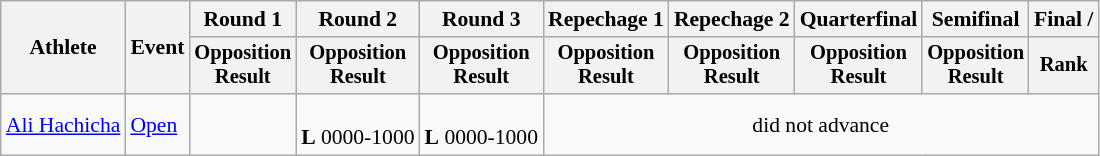<table class="wikitable" style="font-size:90%">
<tr>
<th rowspan="2">Athlete</th>
<th rowspan="2">Event</th>
<th>Round 1</th>
<th>Round 2</th>
<th>Round 3</th>
<th>Repechage 1</th>
<th>Repechage 2</th>
<th>Quarterfinal</th>
<th>Semifinal</th>
<th colspan=2>Final / </th>
</tr>
<tr style="font-size:95%">
<th>Opposition<br>Result</th>
<th>Opposition<br>Result</th>
<th>Opposition<br>Result</th>
<th>Opposition<br>Result</th>
<th>Opposition<br>Result</th>
<th>Opposition<br>Result</th>
<th>Opposition<br>Result</th>
<th>Rank</th>
</tr>
<tr align=center>
<td align=left><a href='#'>Ali Hachicha</a></td>
<td align=left><a href='#'>Open</a></td>
<td></td>
<td><br><strong>L</strong> 0000-1000</td>
<td><br><strong>L</strong> 0000-1000</td>
<td colspan=5>did not advance</td>
</tr>
</table>
